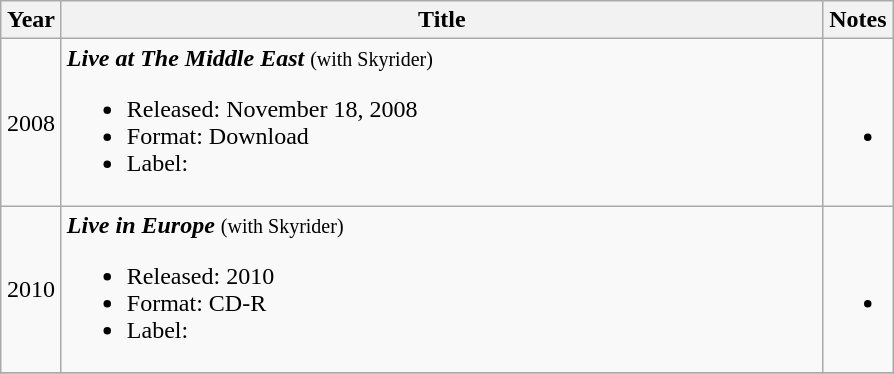<table class="wikitable">
<tr>
<th rowspan="1" style="width:33px;">Year</th>
<th rowspan="1" style="width:500px;">Title</th>
<th rowspan="1">Notes</th>
</tr>
<tr>
<td style="text-align:center;">2008</td>
<td><strong><em>Live at The Middle East</em></strong> <small>(with Skyrider)</small><br><ul><li>Released: November 18, 2008</li><li>Format: Download</li><li>Label:</li></ul></td>
<td><br><ul><li></li></ul></td>
</tr>
<tr>
<td style="text-align:center;">2010</td>
<td><strong><em>Live in Europe</em></strong> <small>(with Skyrider)</small><br><ul><li>Released: 2010</li><li>Format: CD-R</li><li>Label:</li></ul></td>
<td><br><ul><li></li></ul></td>
</tr>
<tr>
</tr>
</table>
